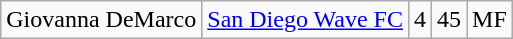<table class="wikitable" style="text-align:center;">
<tr>
<td>Giovanna DeMarco</td>
<td><a href='#'>San Diego Wave FC</a></td>
<td>4</td>
<td>45</td>
<td>MF</td>
</tr>
</table>
